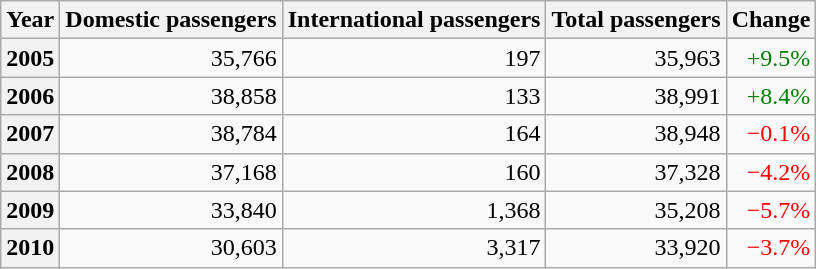<table class="wikitable" style="text-align: right;">
<tr>
<th>Year</th>
<th>Domestic passengers</th>
<th>International passengers</th>
<th>Total passengers</th>
<th>Change</th>
</tr>
<tr>
<th>2005</th>
<td>35,766</td>
<td>197</td>
<td>35,963</td>
<td style="color:green">+9.5% </td>
</tr>
<tr>
<th>2006</th>
<td>38,858</td>
<td>133</td>
<td>38,991</td>
<td style="color:green">+8.4% </td>
</tr>
<tr>
<th>2007</th>
<td>38,784</td>
<td>164</td>
<td>38,948</td>
<td style="color:red">−0.1% </td>
</tr>
<tr>
<th>2008</th>
<td>37,168</td>
<td>160</td>
<td>37,328</td>
<td style="color:red">−4.2% </td>
</tr>
<tr>
<th>2009</th>
<td>33,840</td>
<td>1,368</td>
<td>35,208</td>
<td style="color:red">−5.7% </td>
</tr>
<tr>
<th>2010</th>
<td>30,603</td>
<td>3,317</td>
<td>33,920</td>
<td style="color:red">−3.7% </td>
</tr>
</table>
